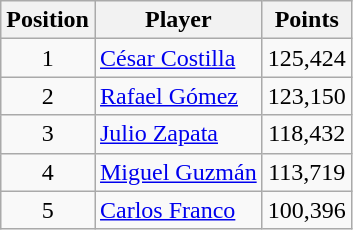<table class=wikitable>
<tr>
<th>Position</th>
<th>Player</th>
<th>Points</th>
</tr>
<tr>
<td align=center>1</td>
<td> <a href='#'>César Costilla</a></td>
<td align=center>125,424</td>
</tr>
<tr>
<td align=center>2</td>
<td> <a href='#'>Rafael Gómez</a></td>
<td align=center>123,150</td>
</tr>
<tr>
<td align=center>3</td>
<td> <a href='#'>Julio Zapata</a></td>
<td align=center>118,432</td>
</tr>
<tr>
<td align=center>4</td>
<td> <a href='#'>Miguel Guzmán</a></td>
<td align=center>113,719</td>
</tr>
<tr>
<td align=center>5</td>
<td> <a href='#'>Carlos Franco</a></td>
<td align=center>100,396</td>
</tr>
</table>
